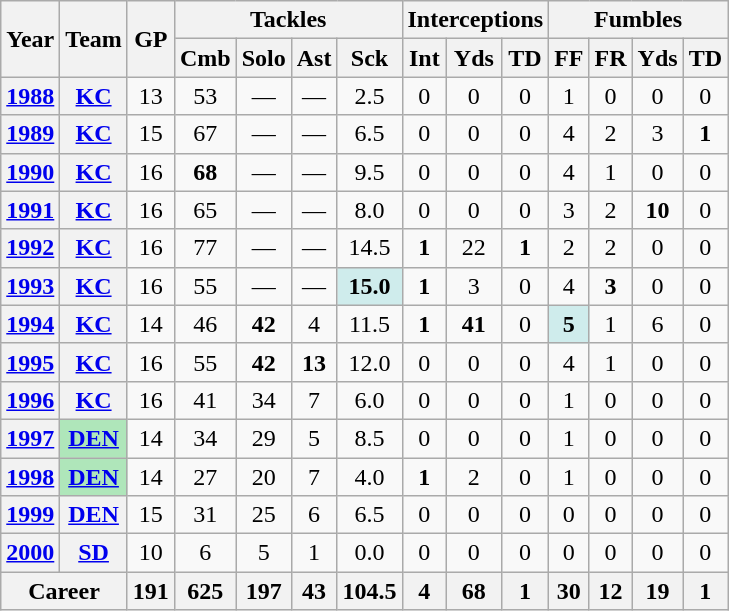<table class="wikitable" style="text-align:center;">
<tr>
<th rowspan="2">Year</th>
<th rowspan="2">Team</th>
<th rowspan="2">GP</th>
<th colspan="4">Tackles</th>
<th colspan="3">Interceptions</th>
<th colspan="4">Fumbles</th>
</tr>
<tr>
<th>Cmb</th>
<th>Solo</th>
<th>Ast</th>
<th>Sck</th>
<th>Int</th>
<th>Yds</th>
<th>TD</th>
<th>FF</th>
<th>FR</th>
<th>Yds</th>
<th>TD</th>
</tr>
<tr>
<th><a href='#'>1988</a></th>
<th><a href='#'>KC</a></th>
<td>13</td>
<td>53</td>
<td>—</td>
<td>—</td>
<td>2.5</td>
<td>0</td>
<td>0</td>
<td>0</td>
<td>1</td>
<td>0</td>
<td>0</td>
<td>0</td>
</tr>
<tr>
<th><a href='#'>1989</a></th>
<th><a href='#'>KC</a></th>
<td>15</td>
<td>67</td>
<td>—</td>
<td>—</td>
<td>6.5</td>
<td>0</td>
<td>0</td>
<td>0</td>
<td>4</td>
<td>2</td>
<td>3</td>
<td><strong>1</strong></td>
</tr>
<tr>
<th><a href='#'>1990</a></th>
<th><a href='#'>KC</a></th>
<td>16</td>
<td><strong>68</strong></td>
<td>—</td>
<td>—</td>
<td>9.5</td>
<td>0</td>
<td>0</td>
<td>0</td>
<td>4</td>
<td>1</td>
<td>0</td>
<td>0</td>
</tr>
<tr>
<th><a href='#'>1991</a></th>
<th><a href='#'>KC</a></th>
<td>16</td>
<td>65</td>
<td>—</td>
<td>—</td>
<td>8.0</td>
<td>0</td>
<td>0</td>
<td>0</td>
<td>3</td>
<td>2</td>
<td><strong>10</strong></td>
<td>0</td>
</tr>
<tr>
<th><a href='#'>1992</a></th>
<th><a href='#'>KC</a></th>
<td>16</td>
<td>77</td>
<td>—</td>
<td>—</td>
<td>14.5</td>
<td><strong>1</strong></td>
<td>22</td>
<td><strong>1</strong></td>
<td>2</td>
<td>2</td>
<td>0</td>
<td>0</td>
</tr>
<tr>
<th><a href='#'>1993</a></th>
<th><a href='#'>KC</a></th>
<td>16</td>
<td>55</td>
<td>—</td>
<td>—</td>
<td style="background:#cfecec;"><strong>15.0</strong></td>
<td><strong>1</strong></td>
<td>3</td>
<td>0</td>
<td>4</td>
<td><strong>3</strong></td>
<td>0</td>
<td>0</td>
</tr>
<tr>
<th><a href='#'>1994</a></th>
<th><a href='#'>KC</a></th>
<td>14</td>
<td>46</td>
<td><strong>42</strong></td>
<td>4</td>
<td>11.5</td>
<td><strong>1</strong></td>
<td><strong>41</strong></td>
<td>0</td>
<td style="background:#cfecec;"><strong>5</strong></td>
<td>1</td>
<td>6</td>
<td>0</td>
</tr>
<tr>
<th><a href='#'>1995</a></th>
<th><a href='#'>KC</a></th>
<td>16</td>
<td>55</td>
<td><strong>42</strong></td>
<td><strong>13</strong></td>
<td>12.0</td>
<td>0</td>
<td>0</td>
<td>0</td>
<td>4</td>
<td>1</td>
<td>0</td>
<td>0</td>
</tr>
<tr>
<th><a href='#'>1996</a></th>
<th><a href='#'>KC</a></th>
<td>16</td>
<td>41</td>
<td>34</td>
<td>7</td>
<td>6.0</td>
<td>0</td>
<td>0</td>
<td>0</td>
<td>1</td>
<td>0</td>
<td>0</td>
<td>0</td>
</tr>
<tr>
<th><a href='#'>1997</a></th>
<th style="background:#afe6ba;"><a href='#'>DEN</a></th>
<td>14</td>
<td>34</td>
<td>29</td>
<td>5</td>
<td>8.5</td>
<td>0</td>
<td>0</td>
<td>0</td>
<td>1</td>
<td>0</td>
<td>0</td>
<td>0</td>
</tr>
<tr>
<th><a href='#'>1998</a></th>
<th style="background:#afe6ba;"><a href='#'>DEN</a></th>
<td>14</td>
<td>27</td>
<td>20</td>
<td>7</td>
<td>4.0</td>
<td><strong>1</strong></td>
<td>2</td>
<td>0</td>
<td>1</td>
<td>0</td>
<td>0</td>
<td>0</td>
</tr>
<tr>
<th><a href='#'>1999</a></th>
<th><a href='#'>DEN</a></th>
<td>15</td>
<td>31</td>
<td>25</td>
<td>6</td>
<td>6.5</td>
<td>0</td>
<td>0</td>
<td>0</td>
<td>0</td>
<td>0</td>
<td>0</td>
<td>0</td>
</tr>
<tr>
<th><a href='#'>2000</a></th>
<th><a href='#'>SD</a></th>
<td>10</td>
<td>6</td>
<td>5</td>
<td>1</td>
<td>0.0</td>
<td>0</td>
<td>0</td>
<td>0</td>
<td>0</td>
<td>0</td>
<td>0</td>
<td>0</td>
</tr>
<tr>
<th colspan="2">Career</th>
<th>191</th>
<th>625</th>
<th>197</th>
<th>43</th>
<th>104.5</th>
<th>4</th>
<th>68</th>
<th>1</th>
<th>30</th>
<th>12</th>
<th>19</th>
<th>1</th>
</tr>
</table>
